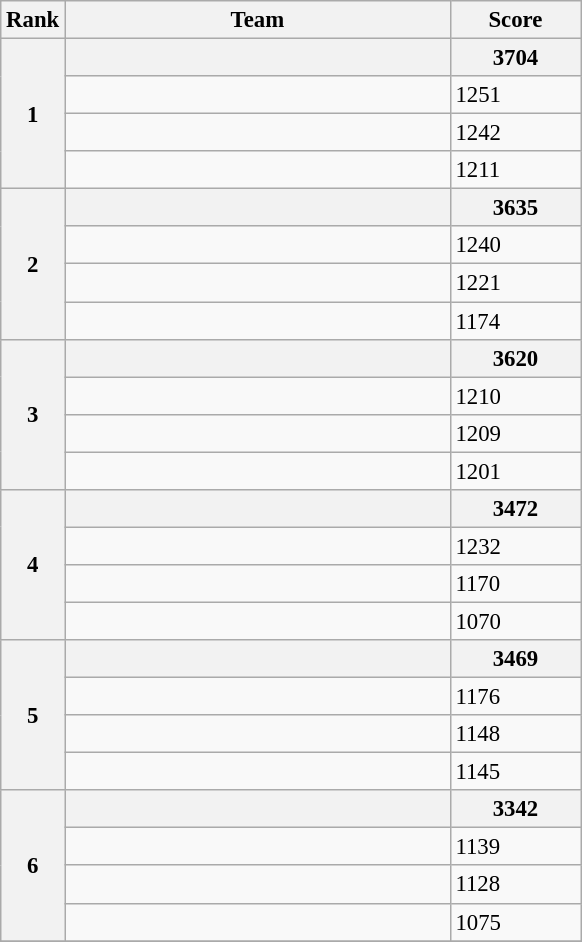<table class="wikitable" style="font-size:95%" style="width:35em;" style="text-align:center">
<tr>
<th>Rank</th>
<th width=250>Team</th>
<th width=80>Score</th>
</tr>
<tr>
<th rowspan=4>1</th>
<th align=left></th>
<th>3704</th>
</tr>
<tr>
<td align=left></td>
<td>1251</td>
</tr>
<tr>
<td align=left></td>
<td>1242</td>
</tr>
<tr>
<td align=left></td>
<td>1211</td>
</tr>
<tr>
<th rowspan=4>2</th>
<th align=left></th>
<th>3635</th>
</tr>
<tr>
<td align=left></td>
<td>1240</td>
</tr>
<tr>
<td align=left></td>
<td>1221</td>
</tr>
<tr>
<td align=left></td>
<td>1174</td>
</tr>
<tr>
<th rowspan=4>3</th>
<th align=left></th>
<th>3620</th>
</tr>
<tr>
<td align=left></td>
<td>1210</td>
</tr>
<tr>
<td align=left></td>
<td>1209</td>
</tr>
<tr>
<td align=left></td>
<td>1201</td>
</tr>
<tr>
<th rowspan=4>4</th>
<th align=left></th>
<th>3472</th>
</tr>
<tr>
<td align=left></td>
<td>1232</td>
</tr>
<tr>
<td align=left></td>
<td>1170</td>
</tr>
<tr>
<td align=left></td>
<td>1070</td>
</tr>
<tr>
<th rowspan=4>5</th>
<th align=left></th>
<th>3469</th>
</tr>
<tr>
<td align=left></td>
<td>1176</td>
</tr>
<tr>
<td align=left></td>
<td>1148</td>
</tr>
<tr>
<td align=left></td>
<td>1145</td>
</tr>
<tr>
<th rowspan=4>6</th>
<th align=left></th>
<th>3342</th>
</tr>
<tr>
<td align=left></td>
<td>1139</td>
</tr>
<tr>
<td align=left></td>
<td>1128</td>
</tr>
<tr>
<td align=left></td>
<td>1075</td>
</tr>
<tr>
</tr>
</table>
